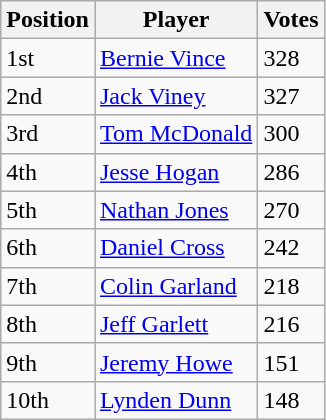<table class="wikitable">
<tr>
<th>Position</th>
<th>Player</th>
<th>Votes</th>
</tr>
<tr>
<td>1st</td>
<td><a href='#'>Bernie Vince</a></td>
<td>328</td>
</tr>
<tr>
<td>2nd</td>
<td><a href='#'>Jack Viney</a></td>
<td>327</td>
</tr>
<tr>
<td>3rd</td>
<td><a href='#'>Tom McDonald</a></td>
<td>300</td>
</tr>
<tr>
<td>4th</td>
<td><a href='#'>Jesse Hogan</a></td>
<td>286</td>
</tr>
<tr>
<td>5th</td>
<td><a href='#'>Nathan Jones</a></td>
<td>270</td>
</tr>
<tr>
<td>6th</td>
<td><a href='#'>Daniel Cross</a></td>
<td>242</td>
</tr>
<tr>
<td>7th</td>
<td><a href='#'>Colin Garland</a></td>
<td>218</td>
</tr>
<tr>
<td>8th</td>
<td><a href='#'>Jeff Garlett</a></td>
<td>216</td>
</tr>
<tr>
<td>9th</td>
<td><a href='#'>Jeremy Howe</a></td>
<td>151</td>
</tr>
<tr>
<td>10th</td>
<td><a href='#'>Lynden Dunn</a></td>
<td>148</td>
</tr>
</table>
